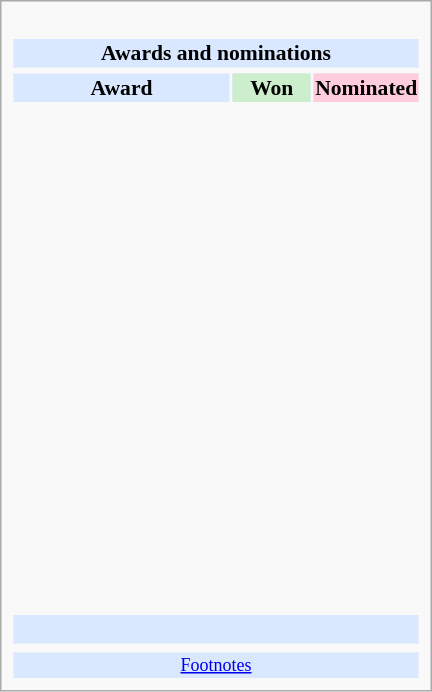<table class="infobox" style="width: 20em; text-align: left; font-size: 90%; vertical-align: middle;">
<tr>
<td colspan=3><br><table class="collapsible collapsed" width=100%>
<tr>
<th colspan=3 style="background-color: #D9E8FF; text-align: center;">Awards and nominations</th>
</tr>
<tr>
</tr>
<tr bgcolor=#D9E8FF>
<td style="text-align:center;"><strong>Award</strong></td>
<td style="text-align:center; background: #cceecc; text-size:0.9em; width:50px"><strong>Won</strong></td>
<td style="text-align:center; background: #ffccdd; text-size:0.9em; width:50px"><strong>Nominated</strong></td>
</tr>
<tr>
<td align="center"><br></td>
<td></td>
<td></td>
</tr>
<tr>
<td align="center"><br></td>
<td></td>
<td></td>
</tr>
<tr>
<td align="center"><br></td>
<td></td>
<td></td>
</tr>
<tr>
<td align="center"><br></td>
<td></td>
<td></td>
</tr>
<tr>
<td align="center"><br></td>
<td></td>
<td></td>
</tr>
<tr>
<td align="center"><br></td>
<td></td>
<td></td>
</tr>
<tr>
<td align="center"><br></td>
<td></td>
<td></td>
</tr>
<tr>
<td align="center"><br></td>
<td></td>
<td></td>
</tr>
<tr>
<td align="center"><br></td>
<td></td>
<td></td>
</tr>
<tr>
<td align="center"><br></td>
<td></td>
<td></td>
</tr>
<tr>
<td align="center"><br></td>
<td></td>
<td></td>
</tr>
<tr>
<td align="center"><br></td>
<td></td>
<td></td>
</tr>
<tr>
<td align="center"><br></td>
<td></td>
<td></td>
</tr>
<tr>
<td align="center"><br></td>
<td></td>
<td></td>
</tr>
<tr>
<td align="center"><br></td>
<td></td>
<td></td>
</tr>
<tr>
<td align="center"><br></td>
<td></td>
<td></td>
</tr>
<tr>
<td></td>
</tr>
<tr bgcolor=#D9E8FF>
<td align="center" colspan="3"><br></td>
</tr>
<tr>
<td></td>
<td></td>
<td></td>
</tr>
<tr bgcolor=#D9E8FF>
<td colspan="3" style="font-size: smaller; text-align:center;"><a href='#'>Footnotes</a></td>
</tr>
</table>
</td>
</tr>
</table>
